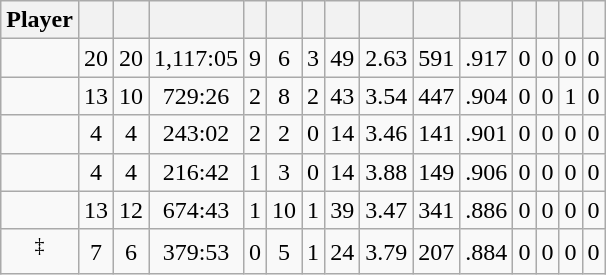<table class="wikitable sortable" style="text-align:center;">
<tr>
<th>Player</th>
<th></th>
<th></th>
<th></th>
<th></th>
<th></th>
<th></th>
<th></th>
<th></th>
<th></th>
<th></th>
<th></th>
<th></th>
<th></th>
<th></th>
</tr>
<tr>
<td></td>
<td>20</td>
<td>20</td>
<td>1,117:05</td>
<td>9</td>
<td>6</td>
<td>3</td>
<td>49</td>
<td>2.63</td>
<td>591</td>
<td>.917</td>
<td>0</td>
<td>0</td>
<td>0</td>
<td>0</td>
</tr>
<tr>
<td></td>
<td>13</td>
<td>10</td>
<td>729:26</td>
<td>2</td>
<td>8</td>
<td>2</td>
<td>43</td>
<td>3.54</td>
<td>447</td>
<td>.904</td>
<td>0</td>
<td>0</td>
<td>1</td>
<td>0</td>
</tr>
<tr>
<td></td>
<td>4</td>
<td>4</td>
<td>243:02</td>
<td>2</td>
<td>2</td>
<td>0</td>
<td>14</td>
<td>3.46</td>
<td>141</td>
<td>.901</td>
<td>0</td>
<td>0</td>
<td>0</td>
<td>0</td>
</tr>
<tr>
<td></td>
<td>4</td>
<td>4</td>
<td>216:42</td>
<td>1</td>
<td>3</td>
<td>0</td>
<td>14</td>
<td>3.88</td>
<td>149</td>
<td>.906</td>
<td>0</td>
<td>0</td>
<td>0</td>
<td>0</td>
</tr>
<tr>
<td></td>
<td>13</td>
<td>12</td>
<td>674:43</td>
<td>1</td>
<td>10</td>
<td>1</td>
<td>39</td>
<td>3.47</td>
<td>341</td>
<td>.886</td>
<td>0</td>
<td>0</td>
<td>0</td>
<td>0</td>
</tr>
<tr>
<td><sup>‡</sup></td>
<td>7</td>
<td>6</td>
<td>379:53</td>
<td>0</td>
<td>5</td>
<td>1</td>
<td>24</td>
<td>3.79</td>
<td>207</td>
<td>.884</td>
<td>0</td>
<td>0</td>
<td>0</td>
<td>0</td>
</tr>
</table>
